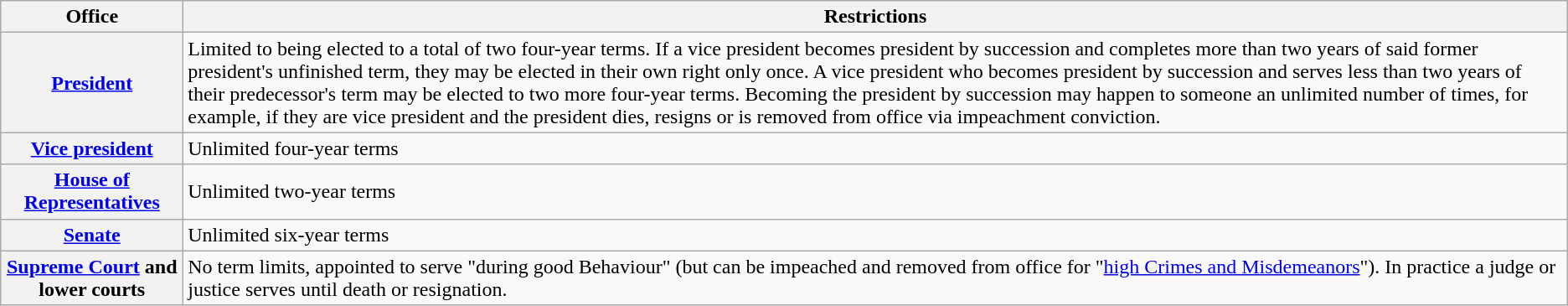<table class="wikitable">
<tr>
<th scope="col">Office</th>
<th scope="col">Restrictions</th>
</tr>
<tr>
<th scope="row"><a href='#'>President</a></th>
<td>Limited to being elected to a total of two four-year terms. If a vice president becomes president by succession and completes more than two years of said former president's unfinished term, they may be elected in their own right only once. A vice president who becomes president by succession and serves less than two years of their predecessor's term may be elected to two more four-year terms. Becoming the president by succession may happen to someone an unlimited number of times, for example, if they are vice president and the president dies, resigns or is removed from office via impeachment conviction.</td>
</tr>
<tr>
<th scope="row"><a href='#'>Vice president</a></th>
<td>Unlimited four-year terms</td>
</tr>
<tr>
<th scope="row"><a href='#'>House of Representatives</a></th>
<td>Unlimited two-year terms</td>
</tr>
<tr>
<th scope="row"><a href='#'>Senate</a></th>
<td>Unlimited six-year terms</td>
</tr>
<tr>
<th scope="row"><a href='#'>Supreme Court</a> and lower courts</th>
<td>No term limits, appointed to serve "during good Behaviour" (but can be impeached and removed from office for "<a href='#'>high Crimes and Misdemeanors</a>"). In practice a judge or justice serves until death or resignation.</td>
</tr>
</table>
